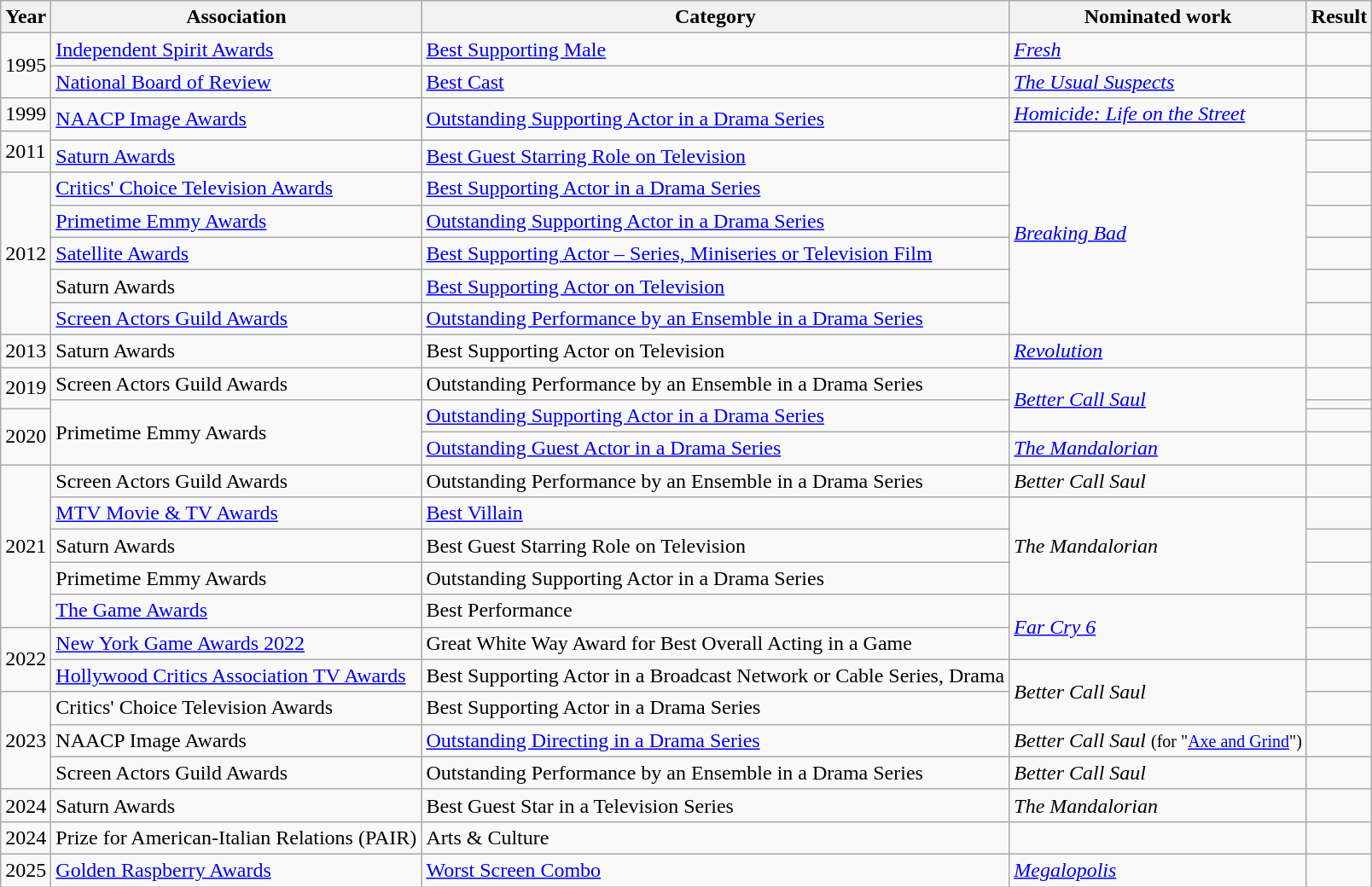<table class="wikitable sortable">
<tr>
<th>Year</th>
<th>Association</th>
<th>Category</th>
<th>Nominated work</th>
<th>Result</th>
</tr>
<tr>
<td rowspan="2">1995</td>
<td><a href='#'>Independent Spirit Awards</a></td>
<td><a href='#'>Best Supporting Male</a></td>
<td><em><a href='#'>Fresh</a></em></td>
<td></td>
</tr>
<tr>
<td><a href='#'>National Board of Review</a></td>
<td><a href='#'>Best Cast</a></td>
<td><em><a href='#'>The Usual Suspects</a></em></td>
<td></td>
</tr>
<tr>
<td>1999</td>
<td rowspan="2"><a href='#'>NAACP Image Awards</a></td>
<td rowspan="2"><a href='#'>Outstanding Supporting Actor in a Drama Series</a></td>
<td><em><a href='#'>Homicide: Life on the Street</a></em></td>
<td></td>
</tr>
<tr>
<td rowspan="2">2011</td>
<td rowspan="7"><em><a href='#'>Breaking Bad</a></em></td>
<td></td>
</tr>
<tr>
<td><a href='#'>Saturn Awards</a></td>
<td><a href='#'>Best Guest Starring Role on Television</a></td>
<td></td>
</tr>
<tr>
<td rowspan="5">2012</td>
<td><a href='#'>Critics' Choice Television Awards</a></td>
<td><a href='#'>Best Supporting Actor in a Drama Series</a></td>
<td></td>
</tr>
<tr>
<td><a href='#'>Primetime Emmy Awards</a></td>
<td><a href='#'>Outstanding Supporting Actor in a Drama Series</a></td>
<td></td>
</tr>
<tr>
<td><a href='#'>Satellite Awards</a></td>
<td><a href='#'>Best Supporting Actor – Series, Miniseries or Television Film</a></td>
<td></td>
</tr>
<tr>
<td>Saturn Awards</td>
<td><a href='#'>Best Supporting Actor on Television</a></td>
<td></td>
</tr>
<tr>
<td><a href='#'>Screen Actors Guild Awards</a></td>
<td><a href='#'>Outstanding Performance by an Ensemble in a Drama Series</a></td>
<td></td>
</tr>
<tr>
<td>2013</td>
<td>Saturn Awards</td>
<td>Best Supporting Actor on Television</td>
<td><em><a href='#'>Revolution</a></em></td>
<td></td>
</tr>
<tr>
<td rowspan="2">2019</td>
<td>Screen Actors Guild Awards</td>
<td>Outstanding Performance by an Ensemble in a Drama Series</td>
<td rowspan="3"><em><a href='#'>Better Call Saul</a></em></td>
<td></td>
</tr>
<tr>
<td rowspan="3">Primetime Emmy Awards</td>
<td rowspan="2"><a href='#'>Outstanding Supporting Actor in a Drama Series</a></td>
<td></td>
</tr>
<tr>
<td rowspan="2">2020</td>
<td></td>
</tr>
<tr>
<td><a href='#'>Outstanding Guest Actor in a Drama Series</a></td>
<td><em><a href='#'>The Mandalorian</a></em></td>
<td></td>
</tr>
<tr>
<td rowspan="5">2021</td>
<td>Screen Actors Guild Awards</td>
<td>Outstanding Performance by an Ensemble in a Drama Series</td>
<td><em>Better Call Saul</em></td>
<td></td>
</tr>
<tr>
<td><a href='#'>MTV Movie & TV Awards</a></td>
<td><a href='#'>Best Villain</a></td>
<td rowspan="3"><em>The Mandalorian</em></td>
<td></td>
</tr>
<tr>
<td>Saturn Awards</td>
<td>Best Guest Starring Role on Television</td>
<td></td>
</tr>
<tr>
<td>Primetime Emmy Awards</td>
<td>Outstanding Supporting Actor in a Drama Series</td>
<td></td>
</tr>
<tr>
<td><a href='#'>The Game Awards</a></td>
<td>Best Performance</td>
<td rowspan="2"><em><a href='#'>Far Cry 6</a></em></td>
<td></td>
</tr>
<tr>
<td rowspan="2">2022</td>
<td><a href='#'>New York Game Awards 2022</a></td>
<td>Great White Way Award for Best Overall Acting in a Game</td>
<td></td>
</tr>
<tr>
<td><a href='#'>Hollywood Critics Association TV Awards</a></td>
<td>Best Supporting Actor in a Broadcast Network or Cable Series, Drama</td>
<td rowspan="2"><em>Better Call Saul</em></td>
<td></td>
</tr>
<tr>
<td rowspan="3">2023</td>
<td>Critics' Choice Television Awards</td>
<td>Best Supporting Actor in a Drama Series</td>
<td></td>
</tr>
<tr>
<td>NAACP Image Awards</td>
<td><a href='#'>Outstanding Directing in a Drama Series</a></td>
<td><em>Better Call Saul</em> <small>(for "<a href='#'>Axe and Grind</a>")</small></td>
<td></td>
</tr>
<tr>
<td>Screen Actors Guild Awards</td>
<td>Outstanding Performance by an Ensemble in a Drama Series</td>
<td><em>Better Call Saul</em></td>
<td></td>
</tr>
<tr>
<td>2024</td>
<td>Saturn Awards</td>
<td>Best Guest Star in a Television Series</td>
<td><em>The Mandalorian</em></td>
<td></td>
</tr>
<tr>
<td>2024</td>
<td>Prize for American-Italian Relations (PAIR)</td>
<td>Arts & Culture</td>
<td></td>
<td></td>
</tr>
<tr>
<td>2025</td>
<td><a href='#'>Golden Raspberry Awards</a></td>
<td><a href='#'>Worst Screen Combo</a></td>
<td><em><a href='#'>Megalopolis</a></em></td>
<td></td>
</tr>
</table>
